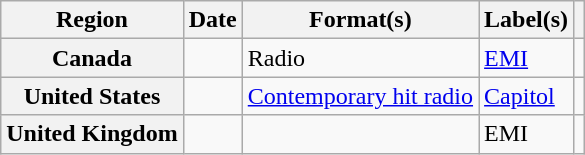<table class="wikitable plainrowheaders">
<tr>
<th scope="col">Region</th>
<th scope="col">Date</th>
<th scope="col">Format(s)</th>
<th scope="col">Label(s)</th>
<th scope="col"></th>
</tr>
<tr>
<th scope="row">Canada</th>
<td></td>
<td>Radio</td>
<td><a href='#'>EMI</a></td>
<td></td>
</tr>
<tr>
<th scope="row">United States</th>
<td></td>
<td><a href='#'>Contemporary hit radio</a></td>
<td><a href='#'>Capitol</a></td>
<td></td>
</tr>
<tr>
<th scope="row">United Kingdom</th>
<td></td>
<td></td>
<td>EMI</td>
<td></td>
</tr>
</table>
